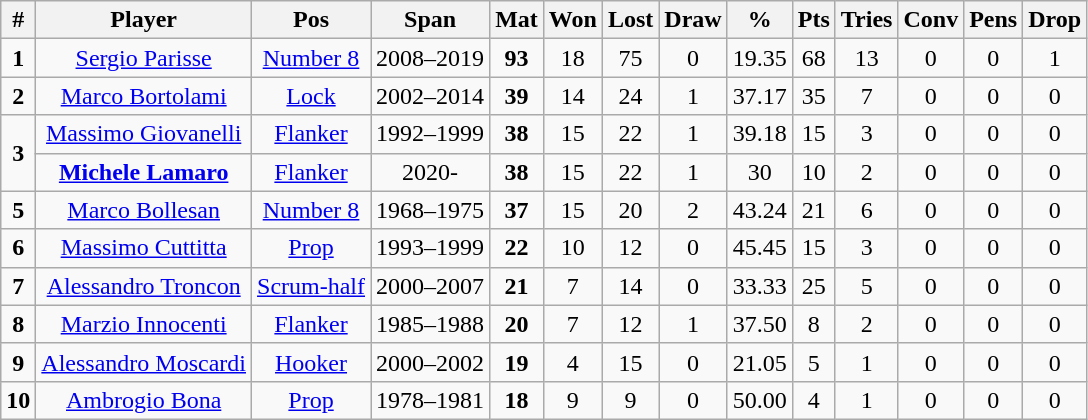<table class="wikitable" style="text-align:center;">
<tr>
<th>#</th>
<th>Player</th>
<th>Pos</th>
<th>Span</th>
<th>Mat</th>
<th>Won</th>
<th>Lost</th>
<th>Draw</th>
<th>%</th>
<th>Pts</th>
<th>Tries</th>
<th>Conv</th>
<th>Pens</th>
<th>Drop</th>
</tr>
<tr>
<td><strong>1</strong></td>
<td><a href='#'>Sergio Parisse</a></td>
<td><a href='#'>Number 8</a></td>
<td>2008–2019</td>
<td><strong>93</strong></td>
<td>18</td>
<td>75</td>
<td>0</td>
<td>19.35</td>
<td>68</td>
<td>13</td>
<td>0</td>
<td>0</td>
<td>1</td>
</tr>
<tr>
<td><strong>2</strong></td>
<td><a href='#'>Marco Bortolami</a></td>
<td><a href='#'>Lock</a></td>
<td>2002–2014</td>
<td><strong>39</strong></td>
<td>14</td>
<td>24</td>
<td>1</td>
<td>37.17</td>
<td>35</td>
<td>7</td>
<td>0</td>
<td>0</td>
<td>0</td>
</tr>
<tr>
<td rowspan=2><strong>3</strong></td>
<td><a href='#'>Massimo Giovanelli</a></td>
<td><a href='#'>Flanker</a></td>
<td>1992–1999</td>
<td><strong>38</strong></td>
<td>15</td>
<td>22</td>
<td>1</td>
<td>39.18</td>
<td>15</td>
<td>3</td>
<td>0</td>
<td>0</td>
<td>0</td>
</tr>
<tr>
<td><strong><a href='#'>Michele Lamaro</a></strong></td>
<td><a href='#'>Flanker</a></td>
<td>2020-</td>
<td><strong>38</strong></td>
<td>15</td>
<td>22</td>
<td>1</td>
<td>30</td>
<td>10</td>
<td>2</td>
<td>0</td>
<td>0</td>
<td>0</td>
</tr>
<tr>
<td><strong>5</strong></td>
<td><a href='#'>Marco Bollesan</a></td>
<td><a href='#'>Number 8</a></td>
<td>1968–1975</td>
<td><strong>37</strong></td>
<td>15</td>
<td>20</td>
<td>2</td>
<td>43.24</td>
<td>21</td>
<td>6</td>
<td>0</td>
<td>0</td>
<td>0</td>
</tr>
<tr>
<td><strong>6</strong></td>
<td><a href='#'>Massimo Cuttitta</a></td>
<td><a href='#'>Prop</a></td>
<td>1993–1999</td>
<td><strong>22</strong></td>
<td>10</td>
<td>12</td>
<td>0</td>
<td>45.45</td>
<td>15</td>
<td>3</td>
<td>0</td>
<td>0</td>
<td>0</td>
</tr>
<tr>
<td><strong>7</strong></td>
<td><a href='#'>Alessandro Troncon</a></td>
<td><a href='#'>Scrum-half</a></td>
<td>2000–2007</td>
<td><strong>21</strong></td>
<td>7</td>
<td>14</td>
<td>0</td>
<td>33.33</td>
<td>25</td>
<td>5</td>
<td>0</td>
<td>0</td>
<td>0</td>
</tr>
<tr>
<td><strong>8</strong></td>
<td><a href='#'>Marzio Innocenti</a></td>
<td><a href='#'>Flanker</a></td>
<td>1985–1988</td>
<td><strong>20</strong></td>
<td>7</td>
<td>12</td>
<td>1</td>
<td>37.50</td>
<td>8</td>
<td>2</td>
<td>0</td>
<td>0</td>
<td>0</td>
</tr>
<tr>
<td><strong>9</strong></td>
<td><a href='#'>Alessandro Moscardi</a></td>
<td><a href='#'>Hooker</a></td>
<td>2000–2002</td>
<td><strong>19</strong></td>
<td>4</td>
<td>15</td>
<td>0</td>
<td>21.05</td>
<td>5</td>
<td>1</td>
<td>0</td>
<td>0</td>
<td>0</td>
</tr>
<tr>
<td><strong>10</strong></td>
<td><a href='#'>Ambrogio Bona</a></td>
<td><a href='#'>Prop</a></td>
<td>1978–1981</td>
<td><strong>18</strong></td>
<td>9</td>
<td>9</td>
<td>0</td>
<td>50.00</td>
<td>4</td>
<td>1</td>
<td>0</td>
<td>0</td>
<td>0</td>
</tr>
</table>
